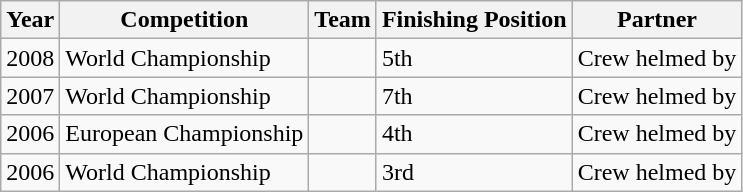<table class="wikitable">
<tr>
<th>Year</th>
<th>Competition</th>
<th>Team</th>
<th>Finishing Position</th>
<th>Partner</th>
</tr>
<tr>
<td>2008</td>
<td>World Championship</td>
<td></td>
<td>5th</td>
<td>Crew helmed by </td>
</tr>
<tr>
<td>2007</td>
<td>World Championship</td>
<td></td>
<td>7th</td>
<td>Crew helmed by </td>
</tr>
<tr>
<td>2006</td>
<td>European Championship</td>
<td></td>
<td>4th</td>
<td>Crew helmed by </td>
</tr>
<tr>
<td>2006</td>
<td>World Championship</td>
<td></td>
<td>3rd</td>
<td>Crew helmed by </td>
</tr>
</table>
